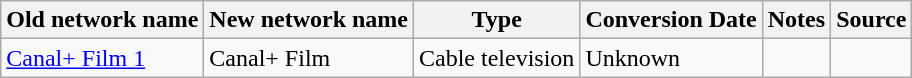<table class="wikitable">
<tr>
<th>Old network name</th>
<th>New network name</th>
<th>Type</th>
<th>Conversion Date</th>
<th>Notes</th>
<th>Source</th>
</tr>
<tr>
<td><a href='#'>Canal+ Film 1</a></td>
<td>Canal+ Film</td>
<td>Cable television</td>
<td>Unknown</td>
<td></td>
<td></td>
</tr>
</table>
